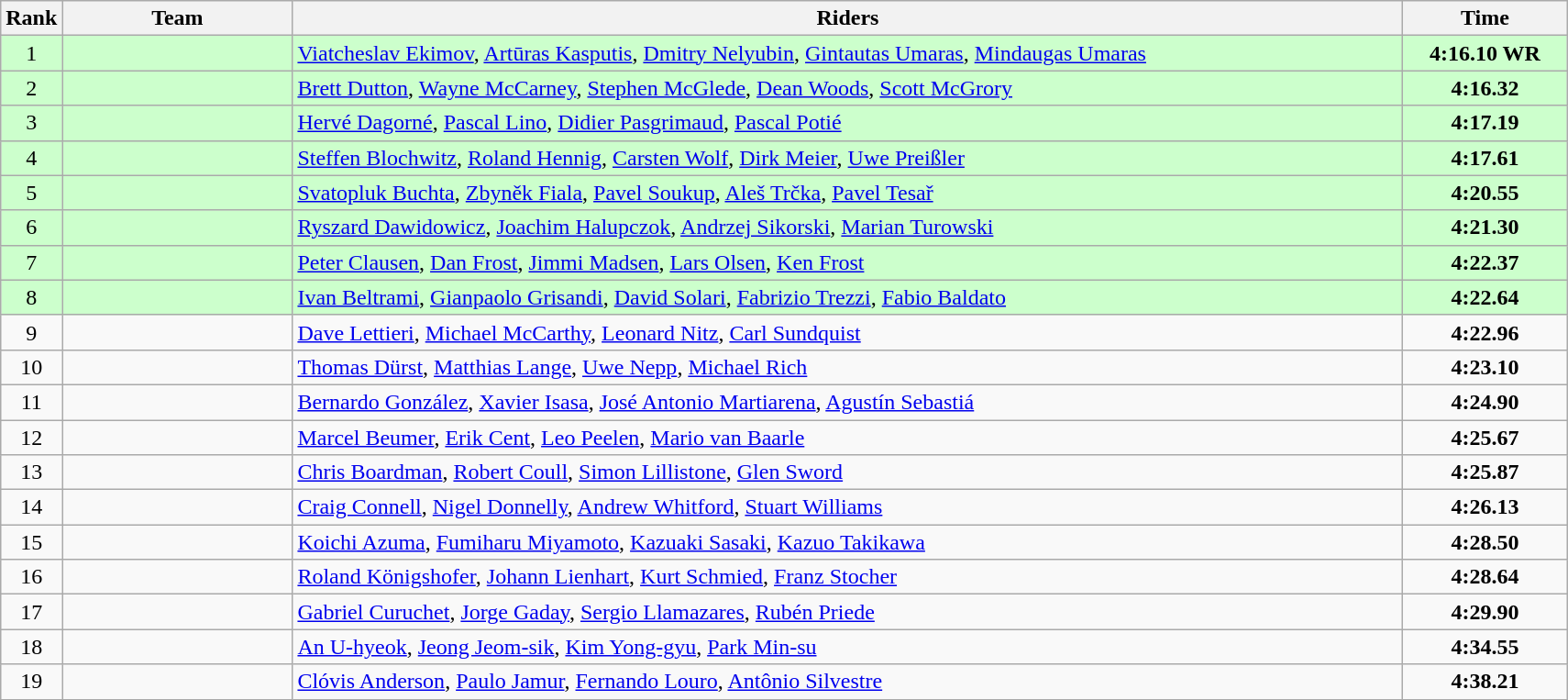<table class="wikitable" style="text-align:center;">
<tr>
<th>Rank</th>
<th style="width:10em;">Team</th>
<th style="width:50em;">Riders</th>
<th style="width:7em;">Time</th>
</tr>
<tr bgcolor=ccffcc>
<td>1</td>
<td align=left></td>
<td align=left><a href='#'>Viatcheslav Ekimov</a>, <a href='#'>Artūras Kasputis</a>, <a href='#'>Dmitry Nelyubin</a>, <a href='#'>Gintautas Umaras</a>, <a href='#'>Mindaugas Umaras</a></td>
<td><strong>4:16.10 WR</strong></td>
</tr>
<tr bgcolor=ccffcc>
<td>2</td>
<td align=left></td>
<td align=left><a href='#'>Brett Dutton</a>, <a href='#'>Wayne McCarney</a>, <a href='#'>Stephen McGlede</a>, <a href='#'>Dean Woods</a>, <a href='#'>Scott McGrory</a></td>
<td><strong>4:16.32</strong></td>
</tr>
<tr bgcolor=ccffcc>
<td>3</td>
<td align=left></td>
<td align=left><a href='#'>Hervé Dagorné</a>, <a href='#'>Pascal Lino</a>, <a href='#'>Didier Pasgrimaud</a>, <a href='#'>Pascal Potié</a></td>
<td><strong>4:17.19</strong></td>
</tr>
<tr bgcolor=ccffcc>
<td>4</td>
<td align=left></td>
<td align=left><a href='#'>Steffen Blochwitz</a>, <a href='#'>Roland Hennig</a>, <a href='#'>Carsten Wolf</a>, <a href='#'>Dirk Meier</a>, <a href='#'>Uwe Preißler</a></td>
<td><strong>4:17.61</strong></td>
</tr>
<tr bgcolor=ccffcc>
<td>5</td>
<td align=left></td>
<td align=left><a href='#'>Svatopluk Buchta</a>, <a href='#'>Zbyněk Fiala</a>, <a href='#'>Pavel Soukup</a>, <a href='#'>Aleš Trčka</a>, <a href='#'>Pavel Tesař</a></td>
<td><strong>4:20.55</strong></td>
</tr>
<tr bgcolor=ccffcc>
<td>6</td>
<td align=left></td>
<td align=left><a href='#'>Ryszard Dawidowicz</a>, <a href='#'>Joachim Halupczok</a>, <a href='#'>Andrzej Sikorski</a>, <a href='#'>Marian Turowski</a></td>
<td><strong>4:21.30</strong></td>
</tr>
<tr bgcolor=ccffcc>
<td>7</td>
<td align=left></td>
<td align=left><a href='#'>Peter Clausen</a>, <a href='#'>Dan Frost</a>, <a href='#'>Jimmi Madsen</a>, <a href='#'>Lars Olsen</a>, <a href='#'>Ken Frost</a></td>
<td><strong>4:22.37</strong></td>
</tr>
<tr bgcolor=ccffcc>
<td>8</td>
<td align=left></td>
<td align=left><a href='#'>Ivan Beltrami</a>, <a href='#'>Gianpaolo Grisandi</a>, <a href='#'>David Solari</a>, <a href='#'>Fabrizio Trezzi</a>, <a href='#'>Fabio Baldato</a></td>
<td><strong>4:22.64</strong></td>
</tr>
<tr>
<td>9</td>
<td align=left></td>
<td align=left><a href='#'>Dave Lettieri</a>, <a href='#'>Michael McCarthy</a>, <a href='#'>Leonard Nitz</a>, <a href='#'>Carl Sundquist</a></td>
<td><strong>4:22.96</strong></td>
</tr>
<tr>
<td>10</td>
<td align=left></td>
<td align=left><a href='#'>Thomas Dürst</a>, <a href='#'>Matthias Lange</a>, <a href='#'>Uwe Nepp</a>, <a href='#'>Michael Rich</a></td>
<td><strong>4:23.10</strong></td>
</tr>
<tr>
<td>11</td>
<td align=left></td>
<td align=left><a href='#'>Bernardo González</a>, <a href='#'>Xavier Isasa</a>, <a href='#'>José Antonio Martiarena</a>, <a href='#'>Agustín Sebastiá</a></td>
<td><strong>4:24.90</strong></td>
</tr>
<tr>
<td>12</td>
<td align=left></td>
<td align=left><a href='#'>Marcel Beumer</a>, <a href='#'>Erik Cent</a>, <a href='#'>Leo Peelen</a>, <a href='#'>Mario van Baarle</a></td>
<td><strong>4:25.67</strong></td>
</tr>
<tr b>
<td>13</td>
<td align=left></td>
<td align=left><a href='#'>Chris Boardman</a>, <a href='#'>Robert Coull</a>, <a href='#'>Simon Lillistone</a>, <a href='#'>Glen Sword</a></td>
<td><strong>4:25.87</strong></td>
</tr>
<tr>
<td>14</td>
<td align=left></td>
<td align=left><a href='#'>Craig Connell</a>, <a href='#'>Nigel Donnelly</a>, <a href='#'>Andrew Whitford</a>, <a href='#'>Stuart Williams</a></td>
<td><strong>4:26.13</strong></td>
</tr>
<tr>
<td>15</td>
<td align=left></td>
<td align=left><a href='#'>Koichi Azuma</a>, <a href='#'>Fumiharu Miyamoto</a>, <a href='#'>Kazuaki Sasaki</a>, <a href='#'>Kazuo Takikawa</a></td>
<td><strong>4:28.50</strong></td>
</tr>
<tr>
<td>16</td>
<td align=left></td>
<td align=left><a href='#'>Roland Königshofer</a>, <a href='#'>Johann Lienhart</a>, <a href='#'>Kurt Schmied</a>, <a href='#'>Franz Stocher</a></td>
<td><strong>4:28.64</strong></td>
</tr>
<tr>
<td>17</td>
<td align=left></td>
<td align=left><a href='#'>Gabriel Curuchet</a>, <a href='#'>Jorge Gaday</a>, <a href='#'>Sergio Llamazares</a>, <a href='#'>Rubén Priede</a></td>
<td><strong>4:29.90</strong></td>
</tr>
<tr>
<td>18</td>
<td align=left></td>
<td align=left><a href='#'>An U-hyeok</a>, <a href='#'>Jeong Jeom-sik</a>, <a href='#'>Kim Yong-gyu</a>, <a href='#'>Park Min-su</a></td>
<td><strong>4:34.55</strong></td>
</tr>
<tr>
<td>19</td>
<td align=left></td>
<td align=left><a href='#'>Clóvis Anderson</a>, <a href='#'>Paulo Jamur</a>, <a href='#'>Fernando Louro</a>, <a href='#'>Antônio Silvestre</a></td>
<td><strong>4:38.21</strong></td>
</tr>
</table>
